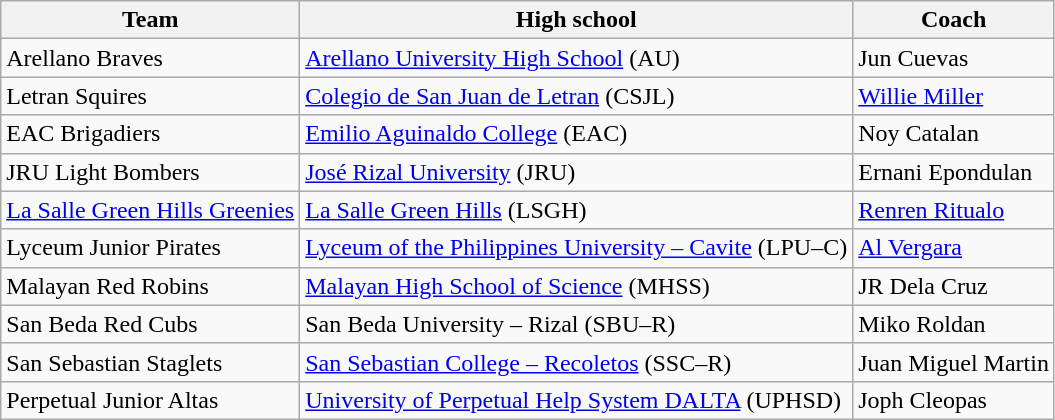<table class="wikitable">
<tr>
<th>Team</th>
<th>High school</th>
<th>Coach</th>
</tr>
<tr>
<td>Arellano Braves</td>
<td><a href='#'>Arellano University High School</a> (AU)</td>
<td>Jun Cuevas</td>
</tr>
<tr>
<td>Letran Squires</td>
<td><a href='#'>Colegio de San Juan de Letran</a> (CSJL)</td>
<td><a href='#'>Willie Miller</a></td>
</tr>
<tr>
<td>EAC Brigadiers</td>
<td><a href='#'>Emilio Aguinaldo College</a> (EAC)</td>
<td>Noy Catalan</td>
</tr>
<tr>
<td>JRU Light Bombers</td>
<td><a href='#'>José Rizal University</a> (JRU)</td>
<td>Ernani Epondulan</td>
</tr>
<tr>
<td><a href='#'>La Salle Green Hills Greenies</a></td>
<td><a href='#'>La Salle Green Hills</a> (LSGH)</td>
<td><a href='#'>Renren Ritualo</a></td>
</tr>
<tr>
<td>Lyceum Junior Pirates</td>
<td><a href='#'>Lyceum of the Philippines University – Cavite</a> (LPU–C)</td>
<td><a href='#'>Al Vergara</a></td>
</tr>
<tr>
<td>Malayan Red Robins</td>
<td><a href='#'>Malayan High School of Science</a> (MHSS)</td>
<td>JR Dela Cruz</td>
</tr>
<tr>
<td>San Beda Red Cubs</td>
<td>San Beda University – Rizal (SBU–R)</td>
<td>Miko Roldan</td>
</tr>
<tr>
<td>San Sebastian Staglets</td>
<td><a href='#'>San Sebastian College – Recoletos</a> (SSC–R)</td>
<td>Juan Miguel Martin</td>
</tr>
<tr>
<td>Perpetual Junior Altas</td>
<td><a href='#'>University of Perpetual Help System DALTA</a> (UPHSD)</td>
<td>Joph Cleopas</td>
</tr>
</table>
